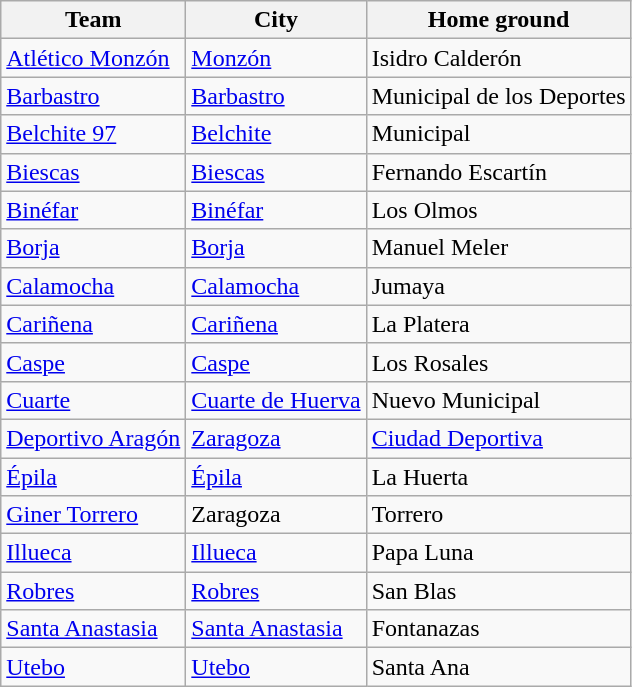<table class="wikitable sortable">
<tr>
<th>Team</th>
<th>City</th>
<th>Home ground</th>
</tr>
<tr>
<td><a href='#'>Atlético Monzón</a></td>
<td><a href='#'>Monzón</a></td>
<td>Isidro Calderón</td>
</tr>
<tr>
<td><a href='#'>Barbastro</a></td>
<td><a href='#'>Barbastro</a></td>
<td>Municipal de los Deportes</td>
</tr>
<tr>
<td><a href='#'>Belchite 97</a></td>
<td><a href='#'>Belchite</a></td>
<td>Municipal</td>
</tr>
<tr>
<td><a href='#'>Biescas</a></td>
<td><a href='#'>Biescas</a></td>
<td>Fernando Escartín</td>
</tr>
<tr>
<td><a href='#'>Binéfar</a></td>
<td><a href='#'>Binéfar</a></td>
<td>Los Olmos</td>
</tr>
<tr>
<td><a href='#'>Borja</a></td>
<td><a href='#'>Borja</a></td>
<td>Manuel Meler</td>
</tr>
<tr>
<td><a href='#'>Calamocha</a></td>
<td><a href='#'>Calamocha</a></td>
<td>Jumaya</td>
</tr>
<tr>
<td><a href='#'>Cariñena</a></td>
<td><a href='#'>Cariñena</a></td>
<td>La Platera</td>
</tr>
<tr>
<td><a href='#'>Caspe</a></td>
<td><a href='#'>Caspe</a></td>
<td>Los Rosales</td>
</tr>
<tr>
<td><a href='#'>Cuarte</a></td>
<td><a href='#'>Cuarte de Huerva</a></td>
<td>Nuevo Municipal</td>
</tr>
<tr>
<td><a href='#'>Deportivo Aragón</a></td>
<td><a href='#'>Zaragoza</a></td>
<td><a href='#'>Ciudad Deportiva</a></td>
</tr>
<tr>
<td><a href='#'>Épila</a></td>
<td><a href='#'>Épila</a></td>
<td>La Huerta</td>
</tr>
<tr>
<td><a href='#'>Giner Torrero</a></td>
<td>Zaragoza</td>
<td>Torrero</td>
</tr>
<tr>
<td><a href='#'>Illueca</a></td>
<td><a href='#'>Illueca</a></td>
<td>Papa Luna</td>
</tr>
<tr>
<td><a href='#'>Robres</a></td>
<td><a href='#'>Robres</a></td>
<td>San Blas</td>
</tr>
<tr>
<td><a href='#'>Santa Anastasia</a></td>
<td><a href='#'>Santa Anastasia</a></td>
<td>Fontanazas</td>
</tr>
<tr>
<td><a href='#'>Utebo</a></td>
<td><a href='#'>Utebo</a></td>
<td>Santa Ana</td>
</tr>
</table>
